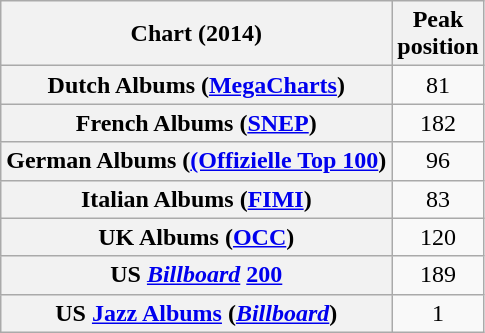<table class="wikitable sortable plainrowheaders" style="text-align:center">
<tr>
<th scope="col">Chart (2014)</th>
<th scope="col">Peak<br>position</th>
</tr>
<tr>
<th scope="row">Dutch Albums (<a href='#'>MegaCharts</a>)</th>
<td align=center>81</td>
</tr>
<tr>
<th scope="row">French Albums (<a href='#'>SNEP</a>)</th>
<td align=center>182</td>
</tr>
<tr>
<th scope="row">German Albums (<a href='#'>(Offizielle Top 100</a>)</th>
<td align=center>96</td>
</tr>
<tr>
<th scope="row">Italian Albums (<a href='#'>FIMI</a>)</th>
<td align=center>83</td>
</tr>
<tr>
<th scope="row">UK Albums (<a href='#'>OCC</a>)</th>
<td align=center>120</td>
</tr>
<tr>
<th scope="row">US <em><a href='#'>Billboard</a></em> <a href='#'>200</a></th>
<td align=center>189</td>
</tr>
<tr>
<th scope="row">US <a href='#'>Jazz Albums</a> (<em><a href='#'>Billboard</a></em>)</th>
<td align=center>1</td>
</tr>
</table>
